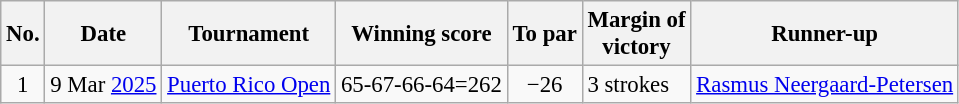<table class="wikitable" style="font-size:95%;">
<tr>
<th>No.</th>
<th>Date</th>
<th>Tournament</th>
<th>Winning score</th>
<th>To par</th>
<th>Margin of<br>victory</th>
<th>Runner-up</th>
</tr>
<tr>
<td align=center>1</td>
<td align=right>9 Mar <a href='#'>2025</a></td>
<td><a href='#'>Puerto Rico Open</a></td>
<td align=right>65-67-66-64=262</td>
<td align=center>−26</td>
<td>3 strokes</td>
<td> <a href='#'>Rasmus Neergaard-Petersen</a></td>
</tr>
</table>
